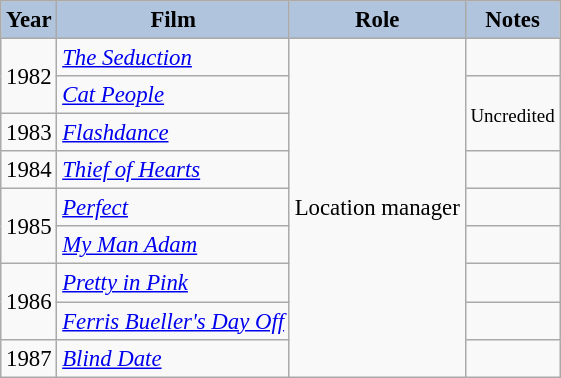<table class="wikitable" style="font-size:95%;">
<tr>
<th style="background:#B0C4DE;">Year</th>
<th style="background:#B0C4DE;">Film</th>
<th style="background:#B0C4DE;">Role</th>
<th style="background:#B0C4DE;">Notes</th>
</tr>
<tr>
<td rowspan=2>1982</td>
<td><em><a href='#'>The Seduction</a></em></td>
<td rowspan=9>Location manager</td>
<td></td>
</tr>
<tr>
<td><em><a href='#'>Cat People</a></em></td>
<td rowspan=2 style="text-align:center;"><small>Uncredited</small></td>
</tr>
<tr>
<td>1983</td>
<td><em><a href='#'>Flashdance</a></em></td>
</tr>
<tr>
<td>1984</td>
<td><em><a href='#'>Thief of Hearts</a></em></td>
<td></td>
</tr>
<tr>
<td rowspan=2>1985</td>
<td><em><a href='#'>Perfect</a></em></td>
<td></td>
</tr>
<tr>
<td><em><a href='#'>My Man Adam</a></em></td>
<td></td>
</tr>
<tr>
<td rowspan=2>1986</td>
<td><em><a href='#'>Pretty in Pink</a></em></td>
<td></td>
</tr>
<tr>
<td><em><a href='#'>Ferris Bueller's Day Off</a></em></td>
<td></td>
</tr>
<tr>
<td>1987</td>
<td><em><a href='#'>Blind Date</a></em></td>
<td></td>
</tr>
</table>
